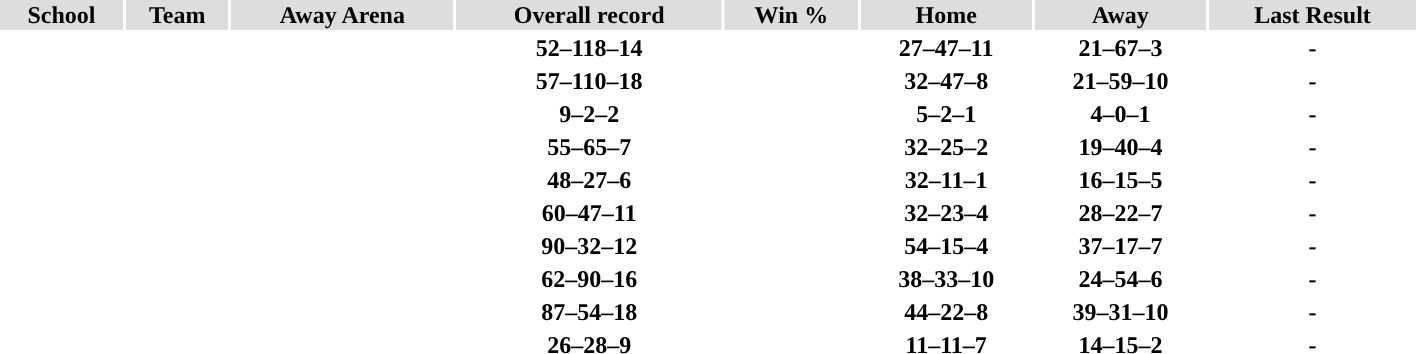<table width="75%">
<tr align="center"  bgcolor="#dddddd">
<th>School</th>
<th>Team</th>
<th>Away Arena</th>
<th>Overall record</th>
<th>Win %</th>
<th>Home</th>
<th>Away</th>
<th>Last Result</th>
</tr>
<tr align="center">
<td><strong><a href='#'></a></strong></td>
<td><strong><a href='#'></a></strong></td>
<td><strong><a href='#'></a> </strong></td>
<td><strong>52–118–14</strong></td>
<td><strong></strong></td>
<td><strong>27–47–11</strong></td>
<td><strong>21–67–3</strong></td>
<td><strong>-</strong></td>
</tr>
<tr align="center">
<td><strong><a href='#'></a></strong></td>
<td><strong><a href='#'></a></strong></td>
<td><strong><a href='#'></a> </strong></td>
<td><strong>57–110–18</strong></td>
<td><strong></strong></td>
<td><strong>32–47–8</strong></td>
<td><strong>21–59–10</strong></td>
<td><strong>-</strong></td>
</tr>
<tr align="center">
<td><strong><a href='#'></a></strong></td>
<td><strong><a href='#'></a></strong></td>
<td><strong><a href='#'></a> </strong></td>
<td><strong>9–2–2</strong></td>
<td><strong></strong></td>
<td><strong>5–2–1</strong></td>
<td><strong>4–0–1</strong></td>
<td><strong>-</strong></td>
</tr>
<tr align="center">
<td><strong><a href='#'></a></strong></td>
<td><strong><a href='#'></a></strong></td>
<td><strong><a href='#'></a> </strong></td>
<td><strong>55–65–7</strong></td>
<td><strong></strong></td>
<td><strong>32–25–2</strong></td>
<td><strong>19–40–4</strong></td>
<td><strong>-</strong></td>
</tr>
<tr align="center">
<td><strong><a href='#'></a></strong></td>
<td><strong><a href='#'></a></strong></td>
<td><strong><a href='#'></a></strong></td>
<td><strong>48–27–6</strong></td>
<td><strong></strong></td>
<td><strong>32–11–1</strong></td>
<td><strong>16–15–5</strong></td>
<td><strong>-</strong></td>
</tr>
<tr align="center">
<td><strong><a href='#'></a></strong></td>
<td><strong><a href='#'></a></strong></td>
<td><strong><a href='#'></a></strong></td>
<td><strong>60–47–11</strong></td>
<td><strong></strong></td>
<td><strong>32–23–4</strong></td>
<td><strong>28–22–7</strong></td>
<td><strong>-</strong></td>
</tr>
<tr align="center">
<td><strong><a href='#'></a></strong></td>
<td><strong><a href='#'></a></strong></td>
<td><strong><a href='#'></a></strong></td>
<td><strong>90–32–12</strong></td>
<td><strong></strong></td>
<td><strong>54–15–4</strong></td>
<td><strong>37–17–7</strong></td>
<td><strong>-</strong></td>
</tr>
<tr align="center">
<td><strong><a href='#'></a></strong></td>
<td><strong><a href='#'></a></strong></td>
<td><strong><a href='#'></a></strong></td>
<td><strong>62–90–16</strong></td>
<td><strong></strong></td>
<td><strong>38–33–10</strong></td>
<td><strong>24–54–6</strong></td>
<td><strong>-</strong></td>
</tr>
<tr align="center">
<td><strong><a href='#'></a></strong></td>
<td><strong><a href='#'></a></strong></td>
<td><strong><a href='#'></a></strong></td>
<td><strong>87–54–18</strong></td>
<td><strong></strong></td>
<td><strong>44–22–8</strong></td>
<td><strong>39–31–10</strong></td>
<td><strong>-</strong></td>
</tr>
<tr align="center">
<td><strong><a href='#'></a></strong></td>
<td><strong><a href='#'></a></strong></td>
<td><strong><a href='#'></a></strong></td>
<td><strong>26–28–9</strong></td>
<td><strong></strong></td>
<td><strong>11–11–7</strong></td>
<td><strong>14–15–2</strong></td>
<td><strong>-</strong></td>
</tr>
</table>
